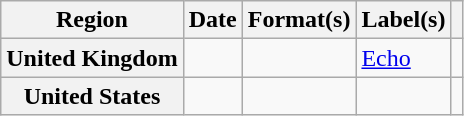<table class="wikitable plainrowheaders">
<tr>
<th scope="col">Region</th>
<th scope="col">Date</th>
<th scope="col">Format(s)</th>
<th scope="col">Label(s)</th>
<th scope="col"></th>
</tr>
<tr>
<th scope="row">United Kingdom</th>
<td></td>
<td></td>
<td><a href='#'>Echo</a></td>
<td></td>
</tr>
<tr>
<th scope="row">United States</th>
<td></td>
<td></td>
<td></td>
<td></td>
</tr>
</table>
